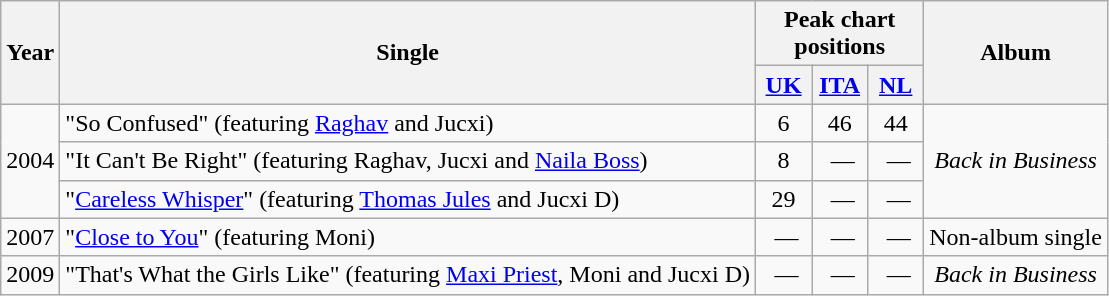<table class="wikitable" style="text-align:center;">
<tr>
<th rowspan="2">Year</th>
<th rowspan="2">Single</th>
<th colspan="3">Peak chart positions</th>
<th rowspan="2">Album</th>
</tr>
<tr>
<th width="30"><a href='#'>UK</a><br></th>
<th width="30"><a href='#'>ITA</a><br></th>
<th width="30"><a href='#'>NL</a><br></th>
</tr>
<tr>
<td rowspan="3">2004</td>
<td align="left">"So Confused" (featuring <a href='#'>Raghav</a> and Jucxi)</td>
<td>6</td>
<td>46</td>
<td>44</td>
<td rowspan="3"><em>Back in Business</em></td>
</tr>
<tr>
<td align="left">"It Can't Be Right" (featuring Raghav, Jucxi and <a href='#'>Naila Boss</a>)</td>
<td>8</td>
<td> —</td>
<td> —</td>
</tr>
<tr>
<td align="left">"<a href='#'>Careless Whisper</a>" (featuring <a href='#'>Thomas Jules</a> and Jucxi D)</td>
<td>29</td>
<td> —</td>
<td> —</td>
</tr>
<tr>
<td>2007</td>
<td align="left">"<a href='#'>Close to You</a>" (featuring Moni)</td>
<td> —</td>
<td> —</td>
<td> —</td>
<td>Non-album single</td>
</tr>
<tr>
<td>2009</td>
<td align="left">"That's What the Girls Like" (featuring <a href='#'>Maxi Priest</a>, Moni and Jucxi D)</td>
<td> —</td>
<td> —</td>
<td> —</td>
<td><em>Back in Business</em></td>
</tr>
</table>
